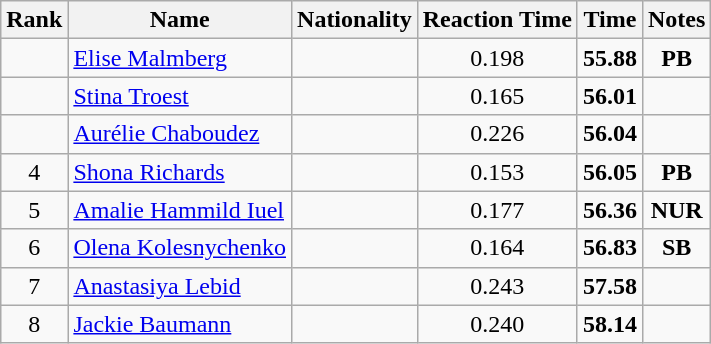<table class="wikitable sortable" style="text-align:center">
<tr>
<th>Rank</th>
<th>Name</th>
<th>Nationality</th>
<th>Reaction Time</th>
<th>Time</th>
<th>Notes</th>
</tr>
<tr>
<td></td>
<td align=left><a href='#'>Elise Malmberg</a></td>
<td align=left></td>
<td>0.198</td>
<td><strong>55.88</strong></td>
<td><strong>PB</strong></td>
</tr>
<tr>
<td></td>
<td align=left><a href='#'>Stina Troest</a></td>
<td align=left></td>
<td>0.165</td>
<td><strong>56.01</strong></td>
<td></td>
</tr>
<tr>
<td></td>
<td align=left><a href='#'>Aurélie Chaboudez</a></td>
<td align=left></td>
<td>0.226</td>
<td><strong>56.04</strong></td>
<td></td>
</tr>
<tr>
<td>4</td>
<td align=left><a href='#'>Shona Richards</a></td>
<td align=left></td>
<td>0.153</td>
<td><strong>56.05</strong></td>
<td><strong>PB</strong></td>
</tr>
<tr>
<td>5</td>
<td align=left><a href='#'>Amalie Hammild Iuel</a></td>
<td align=left></td>
<td>0.177</td>
<td><strong>56.36</strong></td>
<td><strong>NUR</strong></td>
</tr>
<tr>
<td>6</td>
<td align=left><a href='#'>Olena Kolesnychenko</a></td>
<td align=left></td>
<td>0.164</td>
<td><strong>56.83</strong></td>
<td><strong>SB</strong></td>
</tr>
<tr>
<td>7</td>
<td align=left><a href='#'>Anastasiya Lebid</a></td>
<td align=left></td>
<td>0.243</td>
<td><strong>57.58</strong></td>
<td></td>
</tr>
<tr>
<td>8</td>
<td align=left><a href='#'>Jackie Baumann</a></td>
<td align=left></td>
<td>0.240</td>
<td><strong>58.14</strong></td>
<td></td>
</tr>
</table>
